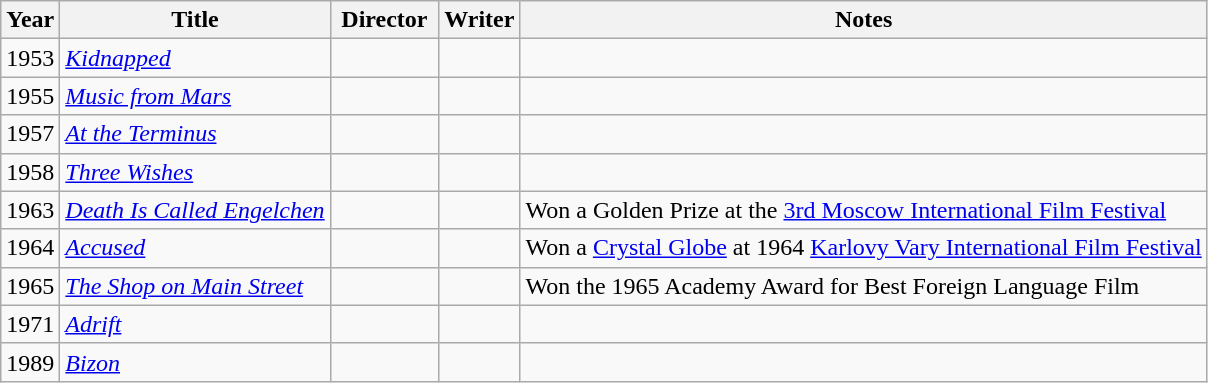<table class="wikitable sortable">
<tr>
<th>Year</th>
<th>Title</th>
<th width=65>Director</th>
<th>Writer</th>
<th>Notes</th>
</tr>
<tr>
<td>1953</td>
<td><em><a href='#'>Kidnapped</a></em></td>
<td></td>
<td></td>
<td></td>
</tr>
<tr>
<td>1955</td>
<td><em><a href='#'>Music from Mars</a></em></td>
<td></td>
<td></td>
<td></td>
</tr>
<tr>
<td>1957</td>
<td><em><a href='#'>At the Terminus</a></em></td>
<td></td>
<td></td>
<td></td>
</tr>
<tr>
<td>1958</td>
<td><em><a href='#'>Three Wishes</a></em></td>
<td></td>
<td></td>
<td></td>
</tr>
<tr>
<td>1963</td>
<td><em><a href='#'>Death Is Called Engelchen</a></em></td>
<td></td>
<td></td>
<td>Won a Golden Prize at the <a href='#'>3rd Moscow International Film Festival</a></td>
</tr>
<tr>
<td>1964</td>
<td><em><a href='#'>Accused</a></em></td>
<td></td>
<td></td>
<td>Won a <a href='#'>Crystal Globe</a> at 1964 <a href='#'>Karlovy Vary International Film Festival</a></td>
</tr>
<tr>
<td>1965</td>
<td><em><a href='#'>The Shop on Main Street</a></em></td>
<td></td>
<td></td>
<td>Won the 1965 Academy Award for Best Foreign Language Film</td>
</tr>
<tr>
<td>1971</td>
<td><em><a href='#'>Adrift</a></em></td>
<td></td>
<td></td>
<td></td>
</tr>
<tr>
<td>1989</td>
<td><em><a href='#'>Bizon</a></em></td>
<td></td>
<td></td>
<td></td>
</tr>
</table>
